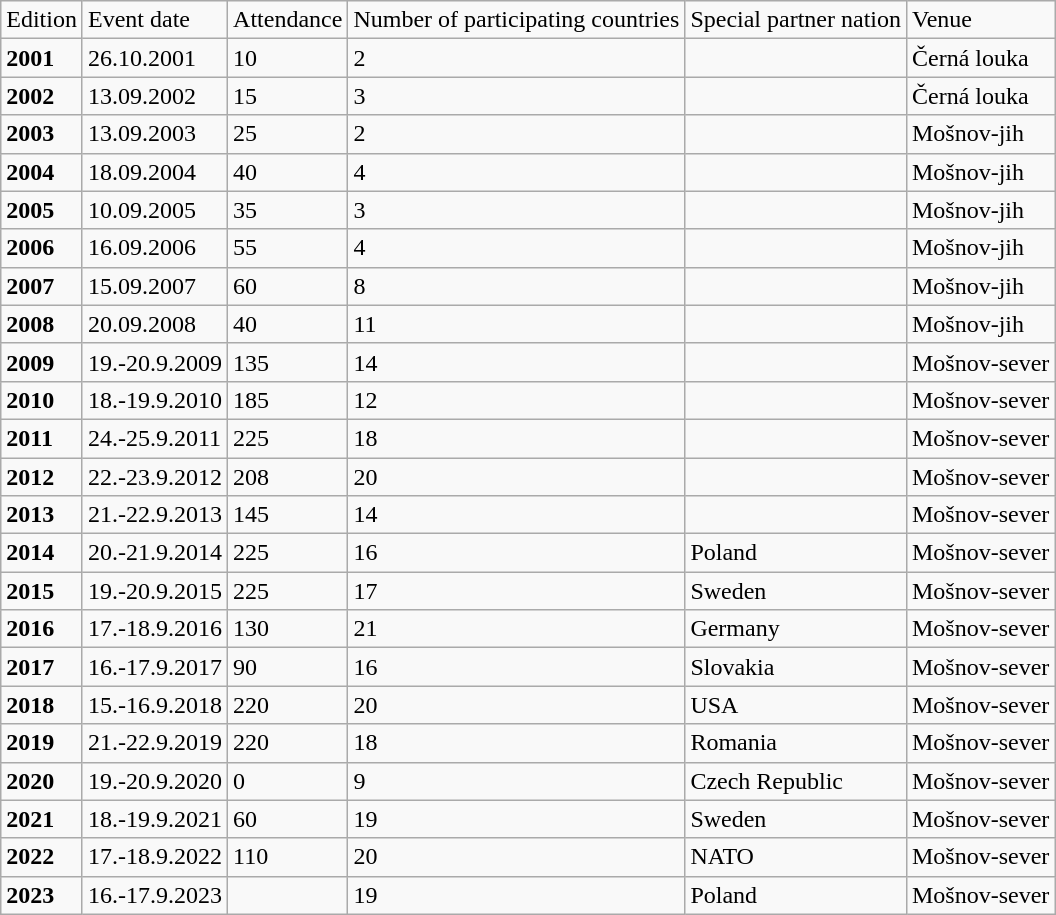<table class="wikitable">
<tr>
<td>Edition</td>
<td>Event date</td>
<td>Attendance</td>
<td>Number of participating countries</td>
<td>Special partner nation</td>
<td>Venue</td>
</tr>
<tr>
<td><strong>2001</strong></td>
<td>26.10.2001</td>
<td>10</td>
<td>2</td>
<td></td>
<td>Černá louka</td>
</tr>
<tr>
<td><strong>2002</strong></td>
<td>13.09.2002</td>
<td>15</td>
<td>3</td>
<td></td>
<td>Černá louka</td>
</tr>
<tr>
<td><strong>2003</strong></td>
<td>13.09.2003</td>
<td>25</td>
<td>2</td>
<td></td>
<td>Mošnov-jih</td>
</tr>
<tr>
<td><strong>2004</strong></td>
<td>18.09.2004</td>
<td>40</td>
<td>4</td>
<td></td>
<td>Mošnov-jih</td>
</tr>
<tr>
<td><strong>2005</strong></td>
<td>10.09.2005</td>
<td>35</td>
<td>3</td>
<td></td>
<td>Mošnov-jih</td>
</tr>
<tr>
<td><strong>2006</strong></td>
<td>16.09.2006</td>
<td>55</td>
<td>4</td>
<td></td>
<td>Mošnov-jih</td>
</tr>
<tr>
<td><strong>2007</strong></td>
<td>15.09.2007</td>
<td>60</td>
<td>8</td>
<td></td>
<td>Mošnov-jih</td>
</tr>
<tr>
<td><strong>2008</strong></td>
<td>20.09.2008</td>
<td>40</td>
<td>11</td>
<td></td>
<td>Mošnov-jih</td>
</tr>
<tr>
<td><strong>2009</strong></td>
<td>19.-20.9.2009</td>
<td>135</td>
<td>14</td>
<td></td>
<td>Mošnov-sever</td>
</tr>
<tr>
<td><strong>2010</strong></td>
<td>18.-19.9.2010</td>
<td>185</td>
<td>12</td>
<td></td>
<td>Mošnov-sever</td>
</tr>
<tr>
<td><strong>2011</strong></td>
<td>24.-25.9.2011</td>
<td>225</td>
<td>18</td>
<td></td>
<td>Mošnov-sever</td>
</tr>
<tr>
<td><strong>2012</strong></td>
<td>22.-23.9.2012</td>
<td>208</td>
<td>20</td>
<td></td>
<td>Mošnov-sever</td>
</tr>
<tr>
<td><strong>2013</strong></td>
<td>21.-22.9.2013</td>
<td>145</td>
<td>14</td>
<td></td>
<td>Mošnov-sever</td>
</tr>
<tr>
<td><strong>2014</strong></td>
<td>20.-21.9.2014</td>
<td>225</td>
<td>16</td>
<td>Poland</td>
<td>Mošnov-sever</td>
</tr>
<tr>
<td><strong>2015</strong></td>
<td>19.-20.9.2015</td>
<td>225</td>
<td>17</td>
<td>Sweden</td>
<td>Mošnov-sever</td>
</tr>
<tr>
<td><strong>2016</strong></td>
<td>17.-18.9.2016</td>
<td>130</td>
<td>21</td>
<td>Germany</td>
<td>Mošnov-sever</td>
</tr>
<tr>
<td><strong>2017</strong></td>
<td>16.-17.9.2017</td>
<td>90</td>
<td>16</td>
<td>Slovakia</td>
<td>Mošnov-sever</td>
</tr>
<tr>
<td><strong>2018</strong></td>
<td>15.-16.9.2018</td>
<td>220</td>
<td>20</td>
<td>USA</td>
<td>Mošnov-sever</td>
</tr>
<tr>
<td><strong>2019</strong></td>
<td>21.-22.9.2019</td>
<td>220</td>
<td>18</td>
<td>Romania</td>
<td>Mošnov-sever</td>
</tr>
<tr>
<td><strong>2020</strong></td>
<td>19.-20.9.2020</td>
<td>0</td>
<td>9</td>
<td>Czech Republic</td>
<td>Mošnov-sever</td>
</tr>
<tr>
<td><strong>2021</strong></td>
<td>18.-19.9.2021</td>
<td>60</td>
<td>19</td>
<td>Sweden</td>
<td>Mošnov-sever</td>
</tr>
<tr>
<td><strong>2022</strong></td>
<td>17.-18.9.2022</td>
<td>110</td>
<td>20</td>
<td>NATO</td>
<td>Mošnov-sever</td>
</tr>
<tr>
<td><strong>2023</strong></td>
<td>16.-17.9.2023</td>
<td></td>
<td>19</td>
<td>Poland</td>
<td>Mošnov-sever</td>
</tr>
</table>
